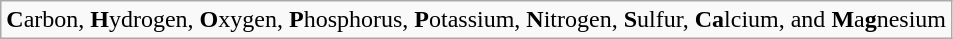<table class="wikitable">
<tr>
<td><strong>C</strong>arbon, <strong>H</strong>ydrogen, <strong>O</strong>xygen, <strong>P</strong>hosphorus, <strong>P</strong>otassium, <strong>N</strong>itrogen, <strong>S</strong>ulfur, <strong>Ca</strong>lcium, and <strong>M</strong>a<strong>g</strong>nesium</td>
</tr>
</table>
